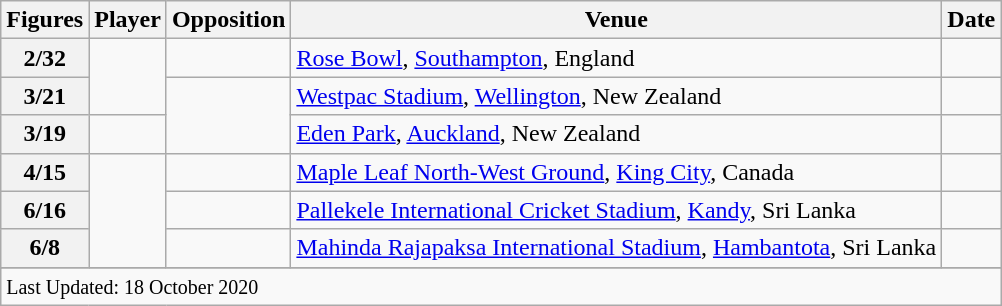<table class="wikitable plainrowheaders sortable">
<tr>
<th scope=col>Figures</th>
<th scope=col>Player</th>
<th scope=col>Opposition</th>
<th scope=col>Venue</th>
<th scope=col>Date</th>
</tr>
<tr>
<th>2/32</th>
<td rowspan=2></td>
<td></td>
<td><a href='#'>Rose Bowl</a>, <a href='#'>Southampton</a>, England</td>
<td></td>
</tr>
<tr>
<th>3/21</th>
<td rowspan=2></td>
<td><a href='#'>Westpac Stadium</a>, <a href='#'>Wellington</a>, New Zealand</td>
<td></td>
</tr>
<tr>
<th>3/19</th>
<td></td>
<td><a href='#'>Eden Park</a>, <a href='#'>Auckland</a>, New Zealand</td>
<td></td>
</tr>
<tr>
<th>4/15</th>
<td rowspan=3></td>
<td></td>
<td><a href='#'>Maple Leaf North-West Ground</a>, <a href='#'>King City</a>, Canada</td>
<td></td>
</tr>
<tr>
<th>6/16</th>
<td></td>
<td><a href='#'>Pallekele International Cricket Stadium</a>, <a href='#'>Kandy</a>, Sri Lanka</td>
<td></td>
</tr>
<tr>
<th>6/8</th>
<td></td>
<td><a href='#'>Mahinda Rajapaksa International Stadium</a>, <a href='#'>Hambantota</a>, Sri Lanka</td>
<td> </td>
</tr>
<tr>
</tr>
<tr class=sortbottom>
<td colspan=5><small>Last Updated: 18 October 2020</small></td>
</tr>
</table>
